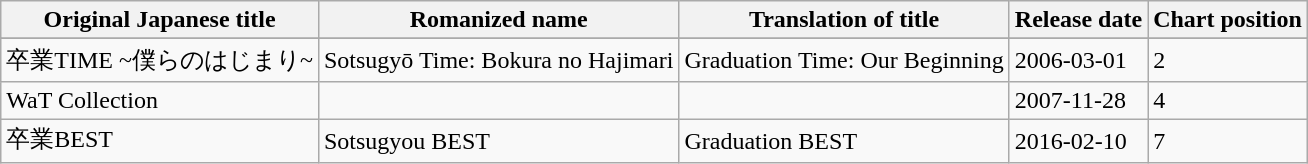<table class="wikitable">
<tr>
<th>Original Japanese title</th>
<th>Romanized name</th>
<th>Translation of title</th>
<th>Release date</th>
<th>Chart position</th>
</tr>
<tr>
</tr>
<tr>
<td>卒業TIME ~僕らのはじまり~</td>
<td>Sotsugyō Time: Bokura no Hajimari</td>
<td>Graduation Time: Our Beginning</td>
<td>2006-03-01</td>
<td>2</td>
</tr>
<tr>
<td>WaT Collection</td>
<td></td>
<td></td>
<td>2007-11-28</td>
<td>4</td>
</tr>
<tr>
<td>卒業BEST</td>
<td>Sotsugyou BEST</td>
<td>Graduation BEST</td>
<td>2016-02-10</td>
<td>7</td>
</tr>
</table>
